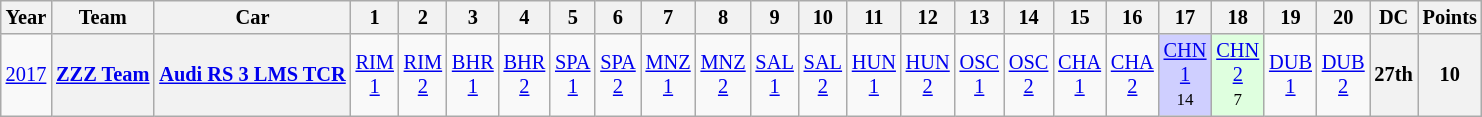<table class="wikitable" style="text-align:center; font-size:85%">
<tr>
<th>Year</th>
<th>Team</th>
<th>Car</th>
<th>1</th>
<th>2</th>
<th>3</th>
<th>4</th>
<th>5</th>
<th>6</th>
<th>7</th>
<th>8</th>
<th>9</th>
<th>10</th>
<th>11</th>
<th>12</th>
<th>13</th>
<th>14</th>
<th>15</th>
<th>16</th>
<th>17</th>
<th>18</th>
<th>19</th>
<th>20</th>
<th>DC</th>
<th>Points</th>
</tr>
<tr>
<td><a href='#'>2017</a></td>
<th><a href='#'>ZZZ Team</a></th>
<th><a href='#'>Audi RS 3 LMS TCR</a></th>
<td><a href='#'>RIM<br>1</a></td>
<td><a href='#'>RIM<br>2</a></td>
<td><a href='#'>BHR<br>1</a></td>
<td><a href='#'>BHR<br>2</a></td>
<td><a href='#'>SPA<br>1</a></td>
<td><a href='#'>SPA<br>2</a></td>
<td><a href='#'>MNZ<br>1</a></td>
<td><a href='#'>MNZ<br>2</a></td>
<td><a href='#'>SAL<br>1</a></td>
<td><a href='#'>SAL<br>2</a></td>
<td><a href='#'>HUN<br>1</a></td>
<td><a href='#'>HUN<br>2</a></td>
<td><a href='#'>OSC<br>1</a></td>
<td><a href='#'>OSC<br>2</a></td>
<td><a href='#'>CHA<br>1</a></td>
<td><a href='#'>CHA<br>2</a></td>
<td style="background:#CFCFFF;"><a href='#'>CHN<br>1</a><br><small>14</small></td>
<td style="background:#DFFFDF;"><a href='#'>CHN<br>2</a><br><small>7</small></td>
<td><a href='#'>DUB<br>1</a></td>
<td><a href='#'>DUB<br>2</a></td>
<th>27th</th>
<th>10</th>
</tr>
</table>
